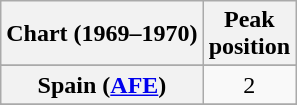<table class="wikitable sortable plainrowheaders" style="text-align:center">
<tr>
<th scope="col">Chart (1969–1970)</th>
<th scope="col">Peak<br>position</th>
</tr>
<tr>
</tr>
<tr>
</tr>
<tr>
</tr>
<tr>
</tr>
<tr>
</tr>
<tr>
<th scope="row">Spain (<a href='#'>AFE</a>)</th>
<td align="center">2</td>
</tr>
<tr>
</tr>
<tr>
</tr>
</table>
